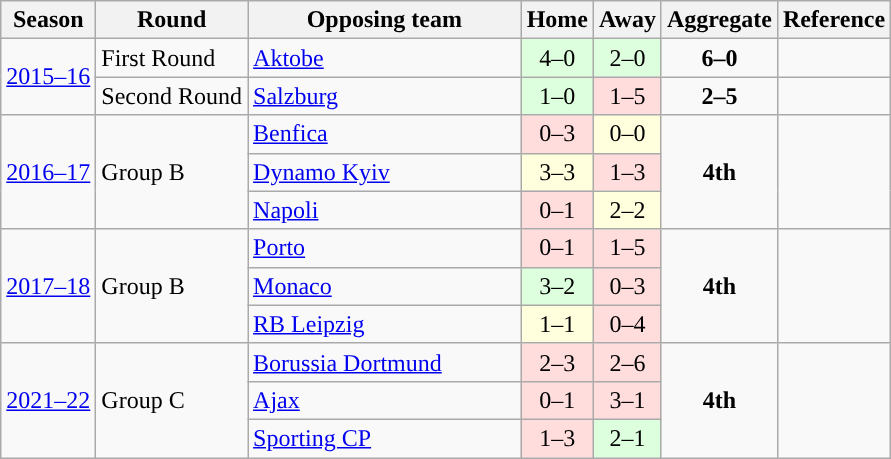<table class="wikitable">
<tr>
<th>Season</th>
<th>Round</th>
<th width=175>Opposing team</th>
<th>Home</th>
<th>Away</th>
<th>Aggregate</th>
<th>Reference</th>
</tr>
<tr>
<td rowspan="2"><a href='#'>2015–16</a></td>
<td>First Round</td>
<td> <a href='#'>Aktobe</a></td>
<td style="text-align:center; background:#dfd;">4–0</td>
<td style="text-align:center; background:#dfd;">2–0</td>
<td style="text-align:center;"><strong>6–0</strong></td>
<td></td>
</tr>
<tr>
<td>Second Round</td>
<td> <a href='#'>Salzburg</a></td>
<td style="text-align:center; background:#dfd;">1–0</td>
<td style="text-align:center; background:#fdd;">1–5</td>
<td style="text-align:center;"><strong>2–5</strong></td>
<td></td>
</tr>
<tr>
<td rowspan="3"><a href='#'>2016–17</a></td>
<td rowspan="3">Group B</td>
<td> <a href='#'>Benfica</a></td>
<td style="text-align:center; background:#fdd;">0–3</td>
<td style="text-align:center; background:#ffd;">0–0</td>
<td style="text-align:center;" rowspan=3><strong>4th</strong></td>
<td style="text-align:center;" rowspan=3></td>
</tr>
<tr>
<td> <a href='#'>Dynamo Kyiv</a></td>
<td style="text-align:center; background:#ffd;">3–3</td>
<td style="text-align:center; background:#fdd;">1–3</td>
</tr>
<tr>
<td> <a href='#'>Napoli</a></td>
<td style="text-align:center; background:#fdd;">0–1</td>
<td style="text-align:center; background:#ffd;">2–2</td>
</tr>
<tr>
<td rowspan="3"><a href='#'>2017–18</a></td>
<td rowspan="3">Group B</td>
<td> <a href='#'>Porto</a></td>
<td style="text-align:center; background:#fdd;">0–1</td>
<td style="text-align:center; background:#fdd;">1–5</td>
<td style="text-align:center;" rowspan=3><strong>4th</strong></td>
<td style="text-align:center;" rowspan=3></td>
</tr>
<tr>
<td> <a href='#'>Monaco</a></td>
<td style="text-align:center; background:#dfd;">3–2</td>
<td style="text-align:center; background:#fdd;">0–3</td>
</tr>
<tr>
<td> <a href='#'>RB Leipzig</a></td>
<td style="text-align:center; background:#ffd;">1–1</td>
<td style="text-align:center; background:#fdd;">0–4</td>
</tr>
<tr>
<td rowspan="3"><a href='#'>2021–22</a></td>
<td rowspan="3">Group C</td>
<td> <a href='#'>Borussia Dortmund</a></td>
<td style="text-align:center; background:#fdd;">2–3</td>
<td style="text-align:center; background:#fdd;">2–6</td>
<td style="text-align:center;" rowspan=3><strong>4th</strong></td>
<td style="text-align:center;" rowspan=3></td>
</tr>
<tr>
<td> <a href='#'>Ajax</a></td>
<td style="text-align:center; background:#fdd;">0–1</td>
<td style="text-align:center; background:#fdd;">3–1</td>
</tr>
<tr>
<td> <a href='#'>Sporting CP</a></td>
<td style="text-align:center; background:#fdd;">1–3</td>
<td style="text-align:center; background:#dfd;">2–1</td>
</tr>
</table>
